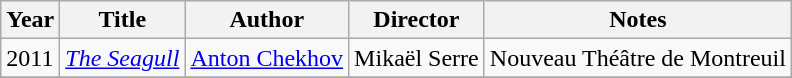<table class="wikitable">
<tr>
<th>Year</th>
<th>Title</th>
<th>Author</th>
<th>Director</th>
<th>Notes</th>
</tr>
<tr>
<td>2011</td>
<td><em><a href='#'>The Seagull</a></em></td>
<td><a href='#'>Anton Chekhov</a></td>
<td>Mikaël Serre</td>
<td>Nouveau Théâtre de Montreuil</td>
</tr>
<tr>
</tr>
</table>
